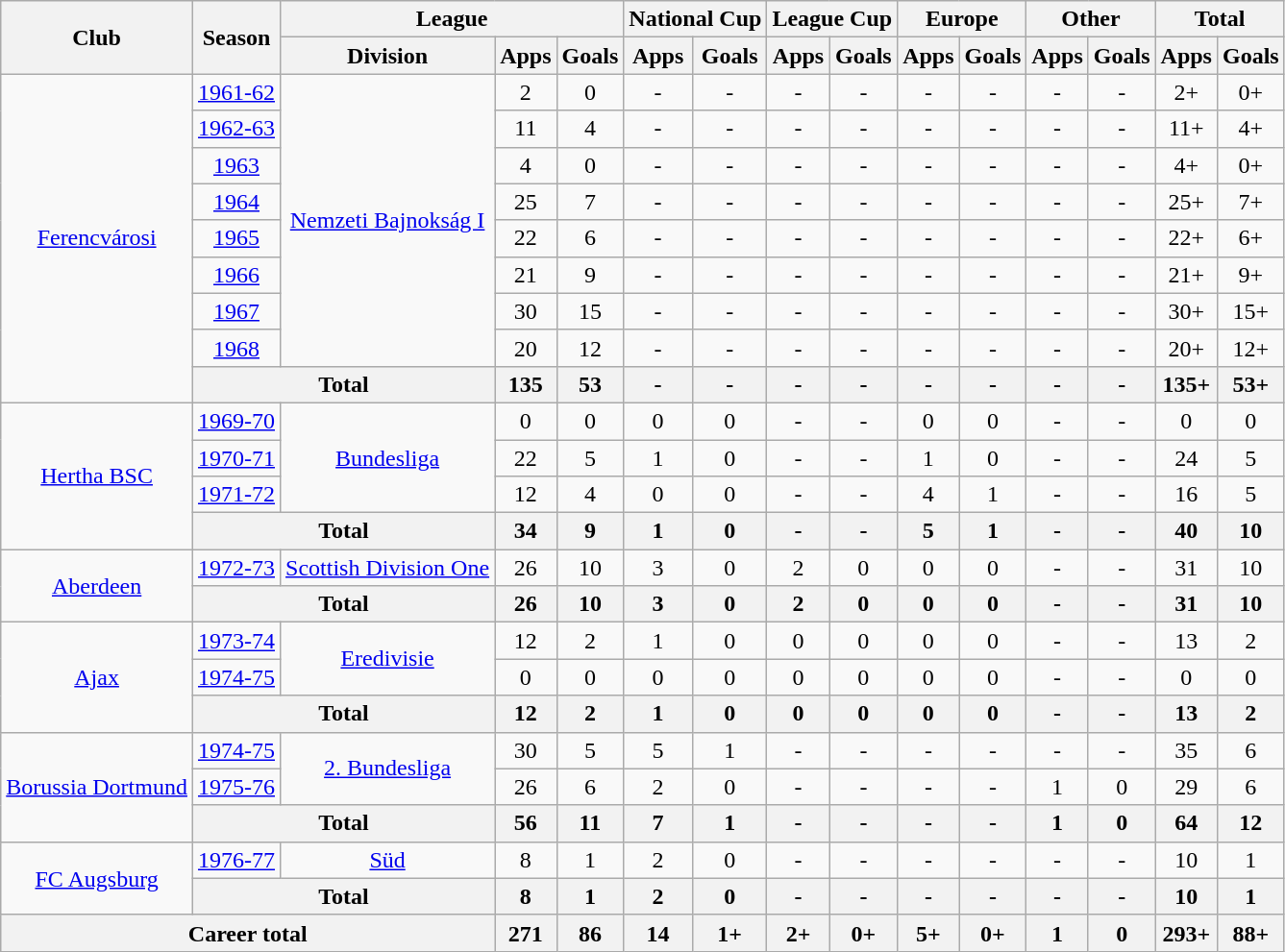<table class="wikitable" style="text-align:center">
<tr>
<th rowspan="2">Club</th>
<th rowspan="2">Season</th>
<th colspan="3">League</th>
<th colspan="2">National Cup</th>
<th colspan="2">League Cup</th>
<th colspan="2">Europe</th>
<th colspan="2">Other</th>
<th colspan="2">Total</th>
</tr>
<tr>
<th>Division</th>
<th>Apps</th>
<th>Goals</th>
<th>Apps</th>
<th>Goals</th>
<th>Apps</th>
<th>Goals</th>
<th>Apps</th>
<th>Goals</th>
<th>Apps</th>
<th>Goals</th>
<th>Apps</th>
<th>Goals</th>
</tr>
<tr>
<td rowspan="9"><a href='#'>Ferencvárosi</a></td>
<td><a href='#'>1961-62</a></td>
<td rowspan="8"><a href='#'>Nemzeti Bajnokság I</a></td>
<td>2</td>
<td>0</td>
<td>-</td>
<td>-</td>
<td>-</td>
<td>-</td>
<td>-</td>
<td>-</td>
<td>-</td>
<td>-</td>
<td>2+</td>
<td>0+</td>
</tr>
<tr>
<td><a href='#'>1962-63</a></td>
<td>11</td>
<td>4</td>
<td>-</td>
<td>-</td>
<td>-</td>
<td>-</td>
<td>-</td>
<td>-</td>
<td>-</td>
<td>-</td>
<td>11+</td>
<td>4+</td>
</tr>
<tr>
<td><a href='#'>1963</a></td>
<td>4</td>
<td>0</td>
<td>-</td>
<td>-</td>
<td>-</td>
<td>-</td>
<td>-</td>
<td>-</td>
<td>-</td>
<td>-</td>
<td>4+</td>
<td>0+</td>
</tr>
<tr>
<td><a href='#'>1964</a></td>
<td>25</td>
<td>7</td>
<td>-</td>
<td>-</td>
<td>-</td>
<td>-</td>
<td>-</td>
<td>-</td>
<td>-</td>
<td>-</td>
<td>25+</td>
<td>7+</td>
</tr>
<tr>
<td><a href='#'>1965</a></td>
<td>22</td>
<td>6</td>
<td>-</td>
<td>-</td>
<td>-</td>
<td>-</td>
<td>-</td>
<td>-</td>
<td>-</td>
<td>-</td>
<td>22+</td>
<td>6+</td>
</tr>
<tr>
<td><a href='#'>1966</a></td>
<td>21</td>
<td>9</td>
<td>-</td>
<td>-</td>
<td>-</td>
<td>-</td>
<td>-</td>
<td>-</td>
<td>-</td>
<td>-</td>
<td>21+</td>
<td>9+</td>
</tr>
<tr>
<td><a href='#'>1967</a></td>
<td>30</td>
<td>15</td>
<td>-</td>
<td>-</td>
<td>-</td>
<td>-</td>
<td>-</td>
<td>-</td>
<td>-</td>
<td>-</td>
<td>30+</td>
<td>15+</td>
</tr>
<tr>
<td><a href='#'>1968</a></td>
<td>20</td>
<td>12</td>
<td>-</td>
<td>-</td>
<td>-</td>
<td>-</td>
<td>-</td>
<td>-</td>
<td>-</td>
<td>-</td>
<td>20+</td>
<td>12+</td>
</tr>
<tr>
<th colspan="2">Total</th>
<th>135</th>
<th>53</th>
<th>-</th>
<th>-</th>
<th>-</th>
<th>-</th>
<th>-</th>
<th>-</th>
<th>-</th>
<th>-</th>
<th>135+</th>
<th>53+</th>
</tr>
<tr>
<td rowspan="4"><a href='#'>Hertha BSC</a></td>
<td><a href='#'>1969-70</a></td>
<td rowspan="3"><a href='#'>Bundesliga</a></td>
<td>0</td>
<td>0</td>
<td>0</td>
<td>0</td>
<td>-</td>
<td>-</td>
<td>0</td>
<td>0</td>
<td>-</td>
<td>-</td>
<td>0</td>
<td>0</td>
</tr>
<tr>
<td><a href='#'>1970-71</a></td>
<td>22</td>
<td>5</td>
<td>1</td>
<td>0</td>
<td>-</td>
<td>-</td>
<td>1</td>
<td>0</td>
<td>-</td>
<td>-</td>
<td>24</td>
<td>5</td>
</tr>
<tr>
<td><a href='#'>1971-72</a></td>
<td>12</td>
<td>4</td>
<td>0</td>
<td>0</td>
<td>-</td>
<td>-</td>
<td>4</td>
<td>1</td>
<td>-</td>
<td>-</td>
<td>16</td>
<td>5</td>
</tr>
<tr>
<th colspan="2">Total</th>
<th>34</th>
<th>9</th>
<th>1</th>
<th>0</th>
<th>-</th>
<th>-</th>
<th>5</th>
<th>1</th>
<th>-</th>
<th>-</th>
<th>40</th>
<th>10</th>
</tr>
<tr>
<td rowspan="2"><a href='#'>Aberdeen</a></td>
<td><a href='#'>1972-73</a></td>
<td><a href='#'>Scottish Division One</a></td>
<td>26</td>
<td>10</td>
<td>3</td>
<td>0</td>
<td>2</td>
<td>0</td>
<td>0</td>
<td>0</td>
<td>-</td>
<td>-</td>
<td>31</td>
<td>10</td>
</tr>
<tr>
<th colspan="2">Total</th>
<th>26</th>
<th>10</th>
<th>3</th>
<th>0</th>
<th>2</th>
<th>0</th>
<th>0</th>
<th>0</th>
<th>-</th>
<th>-</th>
<th>31</th>
<th>10</th>
</tr>
<tr>
<td rowspan="3"><a href='#'>Ajax</a></td>
<td><a href='#'>1973-74</a></td>
<td rowspan="2"><a href='#'>Eredivisie</a></td>
<td>12</td>
<td>2</td>
<td>1</td>
<td>0</td>
<td>0</td>
<td>0</td>
<td>0</td>
<td>0</td>
<td>-</td>
<td>-</td>
<td>13</td>
<td>2</td>
</tr>
<tr>
<td><a href='#'>1974-75</a></td>
<td>0</td>
<td>0</td>
<td>0</td>
<td>0</td>
<td>0</td>
<td>0</td>
<td>0</td>
<td>0</td>
<td>-</td>
<td>-</td>
<td>0</td>
<td>0</td>
</tr>
<tr>
<th colspan="2">Total</th>
<th>12</th>
<th>2</th>
<th>1</th>
<th>0</th>
<th>0</th>
<th>0</th>
<th>0</th>
<th>0</th>
<th>-</th>
<th>-</th>
<th>13</th>
<th>2</th>
</tr>
<tr>
<td rowspan="3"><a href='#'>Borussia Dortmund</a></td>
<td><a href='#'>1974-75</a></td>
<td rowspan="2"><a href='#'>2. Bundesliga</a></td>
<td>30</td>
<td>5</td>
<td>5</td>
<td>1</td>
<td>-</td>
<td>-</td>
<td>-</td>
<td>-</td>
<td>-</td>
<td>-</td>
<td>35</td>
<td>6</td>
</tr>
<tr>
<td><a href='#'>1975-76</a></td>
<td>26</td>
<td>6</td>
<td>2</td>
<td>0</td>
<td>-</td>
<td>-</td>
<td>-</td>
<td>-</td>
<td>1</td>
<td>0</td>
<td>29</td>
<td>6</td>
</tr>
<tr>
<th colspan="2">Total</th>
<th>56</th>
<th>11</th>
<th>7</th>
<th>1</th>
<th>-</th>
<th>-</th>
<th>-</th>
<th>-</th>
<th>1</th>
<th>0</th>
<th>64</th>
<th>12</th>
</tr>
<tr>
<td rowspan="2"><a href='#'>FC Augsburg</a></td>
<td><a href='#'>1976-77</a></td>
<td><a href='#'>Süd</a></td>
<td>8</td>
<td>1</td>
<td>2</td>
<td>0</td>
<td>-</td>
<td>-</td>
<td>-</td>
<td>-</td>
<td>-</td>
<td>-</td>
<td>10</td>
<td>1</td>
</tr>
<tr>
<th colspan="2">Total</th>
<th>8</th>
<th>1</th>
<th>2</th>
<th>0</th>
<th>-</th>
<th>-</th>
<th>-</th>
<th>-</th>
<th>-</th>
<th>-</th>
<th>10</th>
<th>1</th>
</tr>
<tr>
<th colspan="3">Career total</th>
<th>271</th>
<th>86</th>
<th>14</th>
<th>1+</th>
<th>2+</th>
<th>0+</th>
<th>5+</th>
<th>0+</th>
<th>1</th>
<th>0</th>
<th>293+</th>
<th>88+</th>
</tr>
</table>
